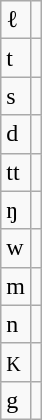<table class="wikitable">
<tr>
<td><span>ℓ</span></td>
<td></td>
</tr>
<tr>
<td><span>t</span></td>
<td></td>
</tr>
<tr>
<td><span>s</span></td>
<td></td>
</tr>
<tr>
<td><span>d</span></td>
<td></td>
</tr>
<tr>
<td><span>tt</span></td>
<td></td>
</tr>
<tr>
<td><span>ŋ</span></td>
<td></td>
</tr>
<tr>
<td><span>w</span></td>
<td></td>
</tr>
<tr>
<td><span>m</span></td>
<td></td>
</tr>
<tr>
<td><span>n</span></td>
<td></td>
</tr>
<tr>
<td><span><small>K</small></span></td>
<td></td>
</tr>
<tr>
<td><span>g</span></td>
<td></td>
</tr>
</table>
